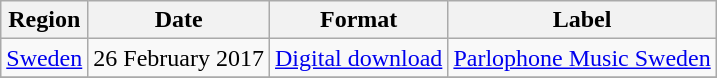<table class=wikitable>
<tr>
<th>Region</th>
<th>Date</th>
<th>Format</th>
<th>Label</th>
</tr>
<tr>
<td><a href='#'>Sweden</a></td>
<td>26 February 2017</td>
<td><a href='#'>Digital download</a></td>
<td><a href='#'>Parlophone Music Sweden</a></td>
</tr>
<tr>
</tr>
</table>
